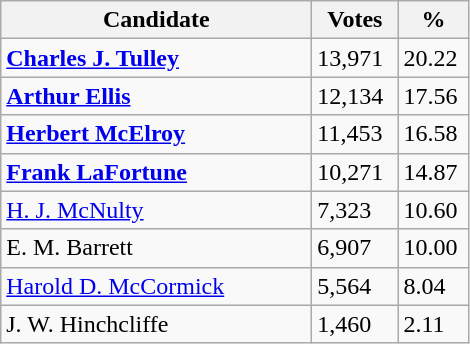<table class="wikitable">
<tr>
<th style="width: 200px">Candidate</th>
<th style="width: 50px">Votes</th>
<th style="width: 40px">%</th>
</tr>
<tr>
<td><strong><a href='#'>Charles J. Tulley</a></strong></td>
<td>13,971</td>
<td>20.22</td>
</tr>
<tr>
<td><strong><a href='#'>Arthur Ellis</a></strong></td>
<td>12,134</td>
<td>17.56</td>
</tr>
<tr>
<td><strong><a href='#'>Herbert McElroy</a></strong></td>
<td>11,453</td>
<td>16.58</td>
</tr>
<tr>
<td><strong><a href='#'>Frank LaFortune</a></strong></td>
<td>10,271</td>
<td>14.87</td>
</tr>
<tr>
<td><a href='#'>H. J. McNulty</a></td>
<td>7,323</td>
<td>10.60</td>
</tr>
<tr>
<td>E. M. Barrett</td>
<td>6,907</td>
<td>10.00</td>
</tr>
<tr>
<td><a href='#'>Harold D. McCormick</a></td>
<td>5,564</td>
<td>8.04</td>
</tr>
<tr>
<td>J. W. Hinchcliffe</td>
<td>1,460</td>
<td>2.11</td>
</tr>
</table>
